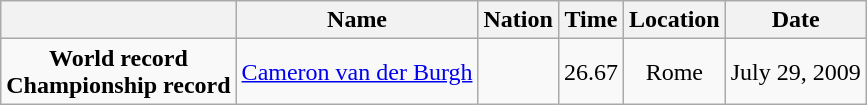<table class=wikitable style=text-align:center>
<tr>
<th></th>
<th>Name</th>
<th>Nation</th>
<th>Time</th>
<th>Location</th>
<th>Date</th>
</tr>
<tr>
<td><strong>World record</strong> <br> <strong>Championship record</strong></td>
<td><a href='#'>Cameron van der Burgh</a></td>
<td></td>
<td align=left>26.67</td>
<td>Rome</td>
<td>July 29, 2009</td>
</tr>
</table>
